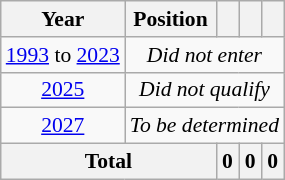<table class="wikitable" style="text-align: center;font-size:90%;">
<tr>
<th>Year</th>
<th>Position</th>
<th></th>
<th></th>
<th></th>
</tr>
<tr>
<td> <a href='#'>1993</a> to  <a href='#'>2023</a></td>
<td colspan=5><em>Did not enter</em></td>
</tr>
<tr>
<td> <a href='#'>2025</a></td>
<td colspan=5><em>Did not qualify</em></td>
</tr>
<tr>
<td> <a href='#'>2027</a></td>
<td colspan=5><em>To be determined</em></td>
</tr>
<tr>
<th colspan=2 align=left>Total</th>
<th>0</th>
<th>0</th>
<th>0</th>
</tr>
</table>
